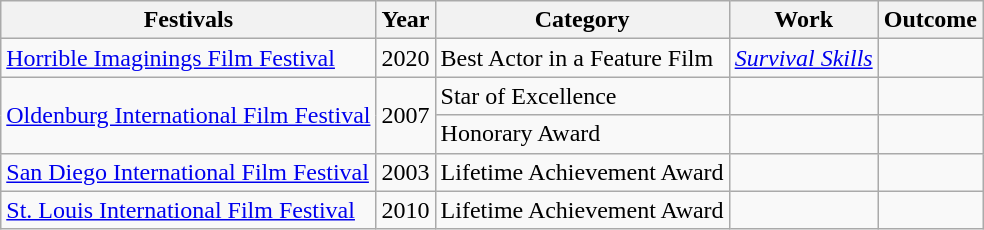<table class="wikitable plainrowheaders sortable">
<tr>
<th>Festivals</th>
<th>Year</th>
<th>Category</th>
<th>Work</th>
<th>Outcome</th>
</tr>
<tr>
<td><a href='#'>Horrible Imaginings Film Festival</a></td>
<td>2020</td>
<td>Best Actor in a Feature Film</td>
<td><a href='#'><em>Survival Skills</em></a></td>
<td></td>
</tr>
<tr>
<td rowspan="2"><a href='#'>Oldenburg International Film Festival</a></td>
<td rowspan="2">2007</td>
<td>Star of Excellence</td>
<td></td>
<td></td>
</tr>
<tr>
<td>Honorary Award</td>
<td></td>
<td></td>
</tr>
<tr>
<td><a href='#'>San Diego International Film Festival</a></td>
<td>2003</td>
<td>Lifetime Achievement Award</td>
<td></td>
<td></td>
</tr>
<tr>
<td><a href='#'>St. Louis International Film Festival</a></td>
<td>2010</td>
<td>Lifetime Achievement Award</td>
<td></td>
<td></td>
</tr>
</table>
